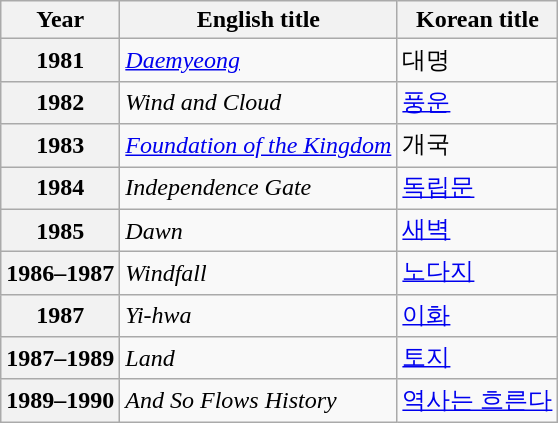<table class="wikitable plainrowheaders">
<tr>
<th scope="col">Year</th>
<th scope="col">English title</th>
<th scope="col">Korean title</th>
</tr>
<tr>
<th scope="row">1981</th>
<td><em><a href='#'>Daemyeong</a></em></td>
<td>대명</td>
</tr>
<tr>
<th scope="row">1982</th>
<td><em>Wind and Cloud</em></td>
<td><a href='#'>풍운</a></td>
</tr>
<tr>
<th scope="row">1983</th>
<td><em><a href='#'>Foundation of the Kingdom</a></em></td>
<td>개국</td>
</tr>
<tr>
<th scope="row">1984</th>
<td><em>Independence Gate</em></td>
<td><a href='#'>독립문</a></td>
</tr>
<tr>
<th scope="row">1985</th>
<td><em>Dawn</em></td>
<td><a href='#'>새벽</a></td>
</tr>
<tr>
<th scope="row">1986–1987</th>
<td><em>Windfall</em></td>
<td><a href='#'>노다지</a></td>
</tr>
<tr>
<th scope="row">1987</th>
<td><em>Yi-hwa</em></td>
<td><a href='#'>이화</a></td>
</tr>
<tr>
<th scope="row">1987–1989</th>
<td><em>Land</em></td>
<td><a href='#'>토지</a></td>
</tr>
<tr>
<th scope="row">1989–1990</th>
<td><em>And So Flows History</em></td>
<td><a href='#'>역사는 흐른다</a></td>
</tr>
</table>
